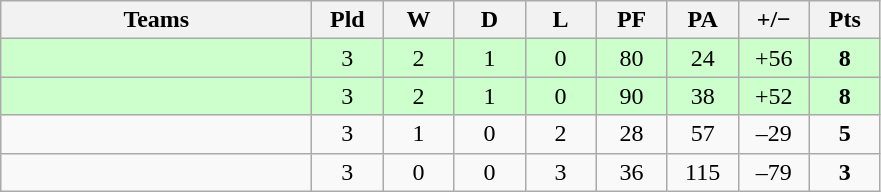<table class="wikitable" style="text-align: center;">
<tr>
<th width="200">Teams</th>
<th width="40">Pld</th>
<th width="40">W</th>
<th width="40">D</th>
<th width="40">L</th>
<th width="40">PF</th>
<th width="40">PA</th>
<th width="40">+/−</th>
<th width="40">Pts</th>
</tr>
<tr bgcolor=ccffcc>
<td align=left></td>
<td>3</td>
<td>2</td>
<td>1</td>
<td>0</td>
<td>80</td>
<td>24</td>
<td>+56</td>
<td><strong>8</strong></td>
</tr>
<tr bgcolor=ccffcc>
<td align=left></td>
<td>3</td>
<td>2</td>
<td>1</td>
<td>0</td>
<td>90</td>
<td>38</td>
<td>+52</td>
<td><strong>8</strong></td>
</tr>
<tr>
<td align=left></td>
<td>3</td>
<td>1</td>
<td>0</td>
<td>2</td>
<td>28</td>
<td>57</td>
<td>–29</td>
<td><strong>5</strong></td>
</tr>
<tr>
<td align=left></td>
<td>3</td>
<td>0</td>
<td>0</td>
<td>3</td>
<td>36</td>
<td>115</td>
<td>–79</td>
<td><strong>3</strong></td>
</tr>
</table>
